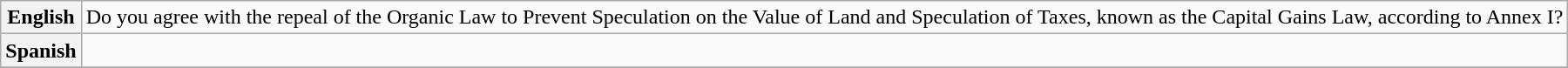<table class="wikitable">
<tr>
<th>English</th>
<td>Do you agree with the repeal of the Organic Law to Prevent Speculation on the Value of Land and Speculation of Taxes, known as the Capital Gains Law, according to Annex I?</td>
</tr>
<tr>
<th>Spanish</th>
<td></td>
</tr>
<tr>
</tr>
</table>
